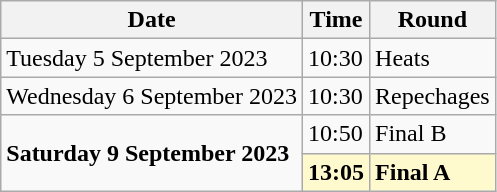<table class="wikitable">
<tr>
<th>Date</th>
<th>Time</th>
<th>Round</th>
</tr>
<tr>
<td>Tuesday 5 September 2023</td>
<td>10:30</td>
<td>Heats</td>
</tr>
<tr>
<td>Wednesday 6 September 2023</td>
<td>10:30</td>
<td>Repechages</td>
</tr>
<tr>
<td rowspan=2><strong>Saturday 9 September 2023</strong></td>
<td>10:50</td>
<td>Final B</td>
</tr>
<tr>
<td style=background:lemonchiffon><strong>13:05</strong></td>
<td style=background:lemonchiffon><strong>Final A</strong></td>
</tr>
</table>
